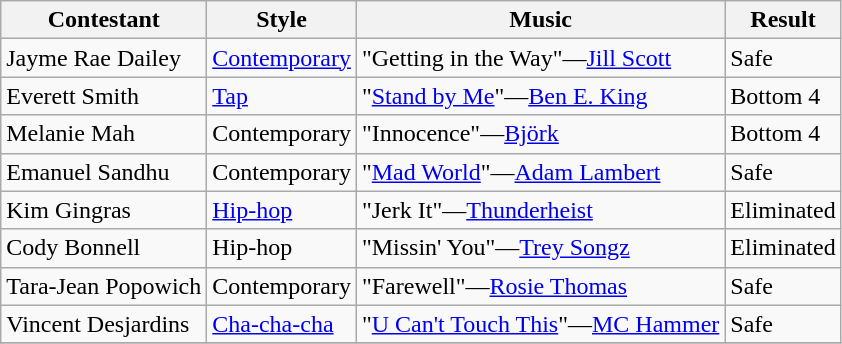<table class="wikitable">
<tr>
<th>Contestant</th>
<th>Style</th>
<th>Music</th>
<th>Result</th>
</tr>
<tr>
<td>Jayme Rae Dailey</td>
<td><a href='#'>Contemporary</a></td>
<td>"Getting in the Way"—<a href='#'>Jill Scott</a></td>
<td>Safe</td>
</tr>
<tr>
<td>Everett Smith</td>
<td><a href='#'>Tap</a></td>
<td>"<a href='#'>Stand by Me</a>"—<a href='#'>Ben E. King</a></td>
<td>Bottom 4</td>
</tr>
<tr>
<td>Melanie Mah</td>
<td>Contemporary</td>
<td>"Innocence"—<a href='#'>Björk</a></td>
<td>Bottom 4</td>
</tr>
<tr>
<td>Emanuel Sandhu</td>
<td>Contemporary</td>
<td>"<a href='#'>Mad World</a>"—<a href='#'>Adam Lambert</a></td>
<td>Safe</td>
</tr>
<tr>
<td>Kim Gingras</td>
<td><a href='#'>Hip-hop</a></td>
<td>"Jerk It"—<a href='#'>Thunderheist</a></td>
<td>Eliminated</td>
</tr>
<tr>
<td>Cody Bonnell</td>
<td>Hip-hop</td>
<td>"Missin' You"—<a href='#'>Trey Songz</a></td>
<td>Eliminated</td>
</tr>
<tr>
<td>Tara-Jean Popowich</td>
<td>Contemporary</td>
<td>"Farewell"—<a href='#'>Rosie Thomas</a></td>
<td>Safe</td>
</tr>
<tr>
<td>Vincent Desjardins</td>
<td><a href='#'>Cha-cha-cha</a></td>
<td>"<a href='#'>U Can't Touch This</a>"—<a href='#'>MC Hammer</a></td>
<td>Safe</td>
</tr>
<tr>
</tr>
</table>
